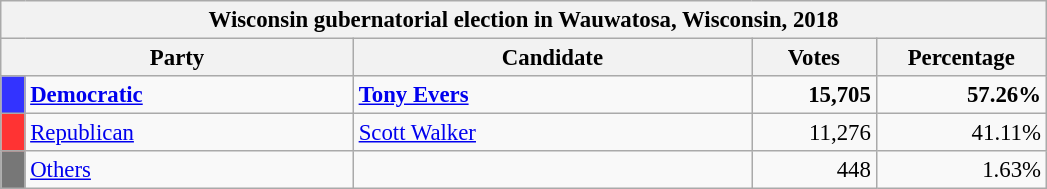<table class="wikitable" style="font-size:95%;">
<tr>
<th colspan="7">Wisconsin gubernatorial election in Wauwatosa, Wisconsin, 2018</th>
</tr>
<tr>
<th colspan="2" style="width: 15em">Party</th>
<th style="width: 17em">Candidate</th>
<th style="width: 5em">Votes</th>
<th style="width: 7em">Percentage</th>
</tr>
<tr>
<th style="background:#33f; width:3px;"></th>
<td style="width: 130px"><strong><a href='#'>Democratic</a></strong></td>
<td><strong><a href='#'>Tony Evers</a></strong></td>
<td style="text-align:right;"><strong>15,705</strong></td>
<td style="text-align:right;"><strong>57.26%</strong></td>
</tr>
<tr>
<th style="background:#f33; width:3px;"></th>
<td style="width: 130px"><a href='#'>Republican</a></td>
<td><a href='#'>Scott Walker</a></td>
<td style="text-align:right;">11,276</td>
<td style="text-align:right;">41.11%</td>
</tr>
<tr>
<th style="background:#777; width:3px;"></th>
<td style="width: 130px"><a href='#'>Others</a></td>
<td></td>
<td style="text-align:right;">448</td>
<td style="text-align:right;">1.63%</td>
</tr>
</table>
